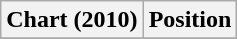<table class="wikitable plainrowheaders" style="text-align:center">
<tr>
<th>Chart (2010)</th>
<th>Position</th>
</tr>
<tr>
</tr>
</table>
